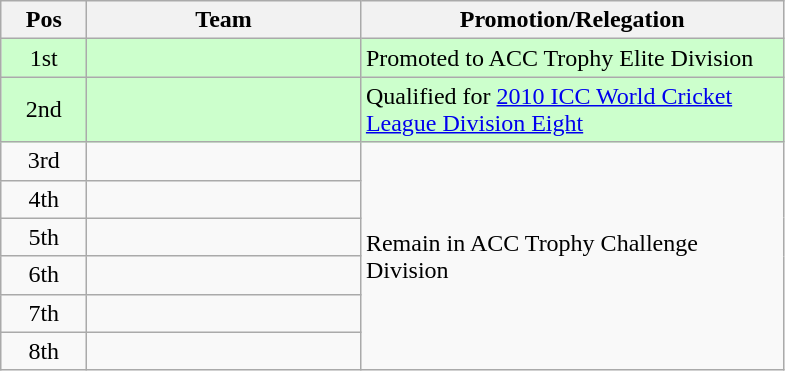<table class="wikitable">
<tr>
<th width=50>Pos</th>
<th width=175>Team</th>
<th width=275>Promotion/Relegation</th>
</tr>
<tr style="background:#ccffcc">
<td align="center">1st</td>
<td></td>
<td>Promoted to ACC Trophy Elite Division</td>
</tr>
<tr style="background:#ccffcc">
<td align="center">2nd</td>
<td></td>
<td>Qualified for <a href='#'>2010 ICC World Cricket League Division Eight</a></td>
</tr>
<tr>
<td align="center">3rd</td>
<td></td>
<td rowspan=6>Remain in ACC Trophy Challenge Division</td>
</tr>
<tr>
<td align="center">4th</td>
<td></td>
</tr>
<tr>
<td align="center">5th</td>
<td></td>
</tr>
<tr>
<td align="center">6th</td>
<td></td>
</tr>
<tr>
<td align="center">7th</td>
<td></td>
</tr>
<tr>
<td align="center">8th</td>
<td></td>
</tr>
</table>
